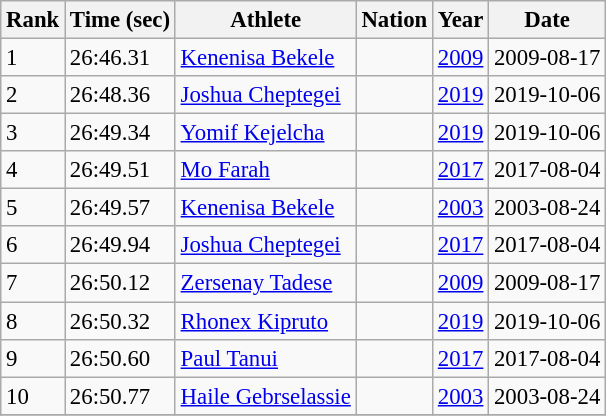<table class=wikitable style="font-size:95%">
<tr>
<th>Rank</th>
<th>Time (sec)</th>
<th>Athlete</th>
<th>Nation</th>
<th>Year</th>
<th>Date</th>
</tr>
<tr>
<td>1</td>
<td>26:46.31</td>
<td><a href='#'>Kenenisa Bekele</a></td>
<td></td>
<td><a href='#'>2009</a></td>
<td>2009-08-17</td>
</tr>
<tr>
<td>2</td>
<td>26:48.36</td>
<td><a href='#'>Joshua Cheptegei</a></td>
<td></td>
<td><a href='#'>2019</a></td>
<td>2019-10-06</td>
</tr>
<tr>
<td>3</td>
<td>26:49.34</td>
<td><a href='#'>Yomif Kejelcha</a></td>
<td></td>
<td><a href='#'>2019</a></td>
<td>2019-10-06</td>
</tr>
<tr>
<td>4</td>
<td>26:49.51</td>
<td><a href='#'>Mo Farah</a></td>
<td></td>
<td><a href='#'>2017</a></td>
<td>2017-08-04</td>
</tr>
<tr>
<td>5</td>
<td>26:49.57</td>
<td><a href='#'>Kenenisa Bekele</a></td>
<td></td>
<td><a href='#'>2003</a></td>
<td>2003-08-24</td>
</tr>
<tr>
<td>6</td>
<td>26:49.94</td>
<td><a href='#'>Joshua Cheptegei</a></td>
<td></td>
<td><a href='#'>2017</a></td>
<td>2017-08-04</td>
</tr>
<tr>
<td>7</td>
<td>26:50.12</td>
<td><a href='#'>Zersenay Tadese</a></td>
<td></td>
<td><a href='#'>2009</a></td>
<td>2009-08-17</td>
</tr>
<tr>
<td>8</td>
<td>26:50.32</td>
<td><a href='#'>Rhonex Kipruto</a></td>
<td></td>
<td><a href='#'>2019</a></td>
<td>2019-10-06</td>
</tr>
<tr>
<td>9</td>
<td>26:50.60</td>
<td><a href='#'>Paul Tanui</a></td>
<td></td>
<td><a href='#'>2017</a></td>
<td>2017-08-04</td>
</tr>
<tr>
<td>10</td>
<td>26:50.77</td>
<td><a href='#'>Haile Gebrselassie</a></td>
<td></td>
<td><a href='#'>2003</a></td>
<td>2003-08-24</td>
</tr>
<tr>
</tr>
</table>
